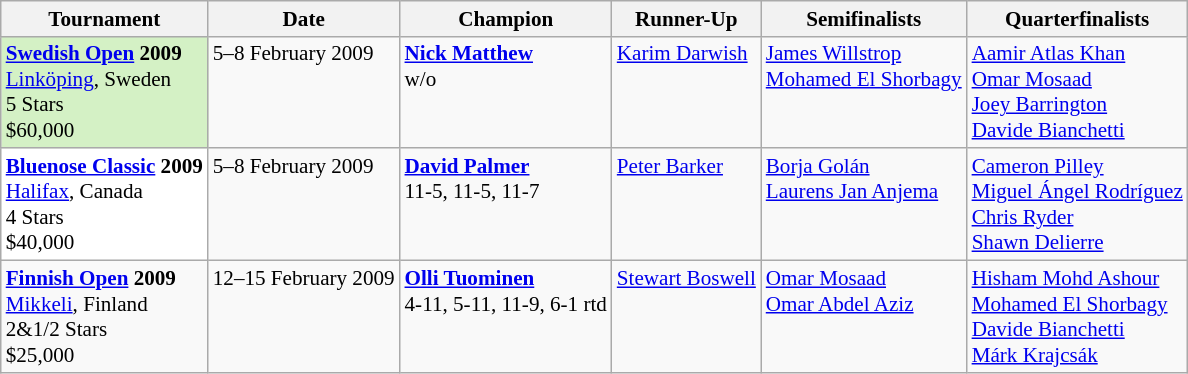<table class="wikitable" style="font-size:88%">
<tr>
<th>Tournament</th>
<th>Date</th>
<th>Champion</th>
<th>Runner-Up</th>
<th>Semifinalists</th>
<th>Quarterfinalists</th>
</tr>
<tr valign=top>
<td style="background:#D4F1C5;"><strong><a href='#'>Swedish Open</a> 2009</strong><br> <a href='#'>Linköping</a>, Sweden<br>5 Stars<br>$60,000</td>
<td>5–8 February 2009</td>
<td> <strong><a href='#'>Nick Matthew</a></strong><br>w/o</td>
<td> <a href='#'>Karim Darwish</a></td>
<td> <a href='#'>James Willstrop</a><br> <a href='#'>Mohamed El Shorbagy</a></td>
<td> <a href='#'>Aamir Atlas Khan</a><br> <a href='#'>Omar Mosaad</a><br> <a href='#'>Joey Barrington</a><br> <a href='#'>Davide Bianchetti</a></td>
</tr>
<tr valign=top>
<td style="background:#fff;"><strong><a href='#'>Bluenose Classic</a> 2009</strong><br> <a href='#'>Halifax</a>, Canada<br>4 Stars<br>$40,000</td>
<td>5–8 February 2009</td>
<td> <strong><a href='#'>David Palmer</a></strong><br>11-5, 11-5, 11-7</td>
<td> <a href='#'>Peter Barker</a></td>
<td> <a href='#'>Borja Golán</a><br> <a href='#'>Laurens Jan Anjema</a></td>
<td> <a href='#'>Cameron Pilley</a><br> <a href='#'>Miguel Ángel Rodríguez</a><br> <a href='#'>Chris Ryder</a><br> <a href='#'>Shawn Delierre</a></td>
</tr>
<tr valign=top>
<td><strong><a href='#'>Finnish Open</a> 2009</strong><br> <a href='#'>Mikkeli</a>, Finland<br>2&1/2 Stars<br>$25,000</td>
<td>12–15 February 2009</td>
<td> <strong><a href='#'>Olli Tuominen</a></strong><br>4-11, 5-11, 11-9, 6-1 rtd</td>
<td> <a href='#'>Stewart Boswell</a></td>
<td> <a href='#'>Omar Mosaad</a><br> <a href='#'>Omar Abdel Aziz</a></td>
<td> <a href='#'>Hisham Mohd Ashour </a><br> <a href='#'>Mohamed El Shorbagy</a><br> <a href='#'>Davide Bianchetti</a><br> <a href='#'>Márk Krajcsák</a></td>
</tr>
</table>
